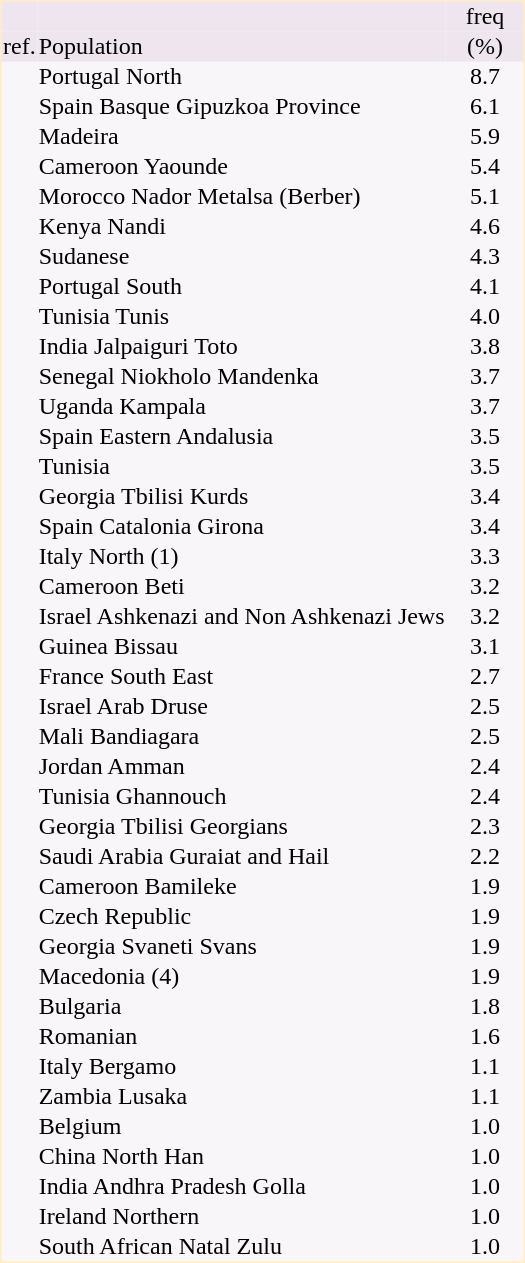<table border="0" cellspacing="0" cellpadding="1" align="left" style="text-align:center; margin-right: 3em;  border:1px #ffeebb solid; background:#f8f6f8; ">
<tr style="background:#efe5ef">
<td></td>
<td></td>
<td>freq</td>
</tr>
<tr style="background:#eee5ef">
<td>ref.</td>
<td align="left">Population</td>
<td style="width:50px">(%)</td>
</tr>
<tr>
<td></td>
<td align="left">Portugal North</td>
<td>8.7</td>
</tr>
<tr>
<td></td>
<td align="left">Spain Basque Gipuzkoa Province</td>
<td>6.1</td>
</tr>
<tr>
<td></td>
<td align="left">Madeira</td>
<td>5.9</td>
</tr>
<tr>
<td></td>
<td align="left">Cameroon Yaounde</td>
<td>5.4</td>
</tr>
<tr>
<td></td>
<td align="left">Morocco Nador Metalsa (Berber)</td>
<td>5.1</td>
</tr>
<tr>
<td></td>
<td align="left">Kenya Nandi</td>
<td>4.6</td>
</tr>
<tr>
<td></td>
<td align="left">Sudanese</td>
<td>4.3</td>
</tr>
<tr>
<td></td>
<td align="left">Portugal South</td>
<td>4.1</td>
</tr>
<tr>
<td></td>
<td align="left">Tunisia Tunis</td>
<td>4.0</td>
</tr>
<tr>
<td></td>
<td align="left">India Jalpaiguri Toto</td>
<td>3.8</td>
</tr>
<tr>
<td></td>
<td align="left">Senegal Niokholo Mandenka</td>
<td>3.7</td>
</tr>
<tr>
<td></td>
<td align="left">Uganda Kampala</td>
<td>3.7</td>
</tr>
<tr>
<td></td>
<td align="left">Spain Eastern Andalusia</td>
<td>3.5</td>
</tr>
<tr>
<td></td>
<td align="left">Tunisia</td>
<td>3.5</td>
</tr>
<tr>
<td></td>
<td align="left">Georgia Tbilisi Kurds</td>
<td>3.4</td>
</tr>
<tr>
<td></td>
<td align="left">Spain Catalonia Girona</td>
<td>3.4</td>
</tr>
<tr>
<td></td>
<td align="left">Italy North (1)</td>
<td>3.3</td>
</tr>
<tr>
<td></td>
<td align="left">Cameroon Beti</td>
<td>3.2</td>
</tr>
<tr>
<td></td>
<td align="left">Israel Ashkenazi and Non Ashkenazi Jews</td>
<td>3.2</td>
</tr>
<tr>
<td></td>
<td align="left">Guinea Bissau</td>
<td>3.1</td>
</tr>
<tr>
<td></td>
<td align="left">France South East</td>
<td>2.7</td>
</tr>
<tr>
<td></td>
<td align="left">Israel Arab Druse</td>
<td>2.5</td>
</tr>
<tr>
<td></td>
<td align="left">Mali Bandiagara</td>
<td>2.5</td>
</tr>
<tr>
<td></td>
<td align="left">Jordan Amman</td>
<td>2.4</td>
</tr>
<tr>
<td></td>
<td align="left">Tunisia Ghannouch</td>
<td>2.4</td>
</tr>
<tr>
<td></td>
<td align="left">Georgia Tbilisi Georgians</td>
<td>2.3</td>
</tr>
<tr>
<td></td>
<td align="left">Saudi Arabia Guraiat and Hail</td>
<td>2.2</td>
</tr>
<tr>
<td></td>
<td align="left">Cameroon Bamileke</td>
<td>1.9</td>
</tr>
<tr>
<td></td>
<td align="left">Czech Republic</td>
<td>1.9</td>
</tr>
<tr>
<td></td>
<td align="left">Georgia Svaneti Svans</td>
<td>1.9</td>
</tr>
<tr>
<td></td>
<td align="left">Macedonia (4)</td>
<td>1.9</td>
</tr>
<tr>
<td></td>
<td align="left">Bulgaria</td>
<td>1.8</td>
</tr>
<tr>
<td></td>
<td align="left">Romanian</td>
<td>1.6</td>
</tr>
<tr>
<td></td>
<td align="left">Italy Bergamo</td>
<td>1.1</td>
</tr>
<tr>
<td></td>
<td align="left">Zambia Lusaka</td>
<td>1.1</td>
</tr>
<tr>
<td></td>
<td align="left">Belgium</td>
<td>1.0</td>
</tr>
<tr>
<td></td>
<td align="left">China North Han</td>
<td>1.0</td>
</tr>
<tr>
<td></td>
<td align="left">India Andhra Pradesh Golla</td>
<td>1.0</td>
</tr>
<tr>
<td></td>
<td align="left">Ireland Northern</td>
<td>1.0</td>
</tr>
<tr>
<td></td>
<td align="left">South African Natal Zulu</td>
<td>1.0</td>
</tr>
</table>
